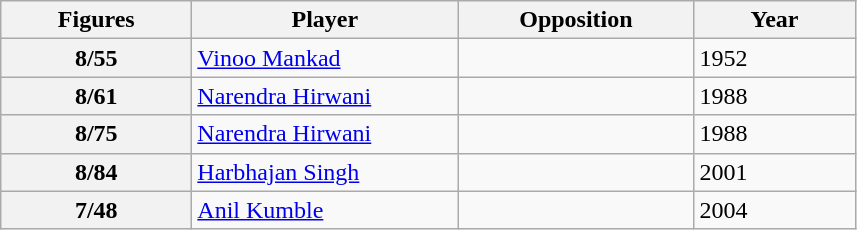<table class="wikitable">
<tr>
<th style="width:120px;">Figures</th>
<th style="width:170px;">Player</th>
<th style="width:150px;">Opposition</th>
<th style="width:100px;">Year</th>
</tr>
<tr>
<th>8/55</th>
<td> <a href='#'>Vinoo Mankad</a></td>
<td></td>
<td>1952</td>
</tr>
<tr>
<th>8/61</th>
<td> <a href='#'>Narendra Hirwani</a></td>
<td></td>
<td>1988</td>
</tr>
<tr>
<th>8/75</th>
<td> <a href='#'>Narendra Hirwani</a></td>
<td></td>
<td>1988</td>
</tr>
<tr>
<th>8/84</th>
<td> <a href='#'>Harbhajan Singh</a></td>
<td></td>
<td>2001</td>
</tr>
<tr>
<th>7/48</th>
<td> <a href='#'>Anil Kumble</a></td>
<td></td>
<td>2004</td>
</tr>
</table>
